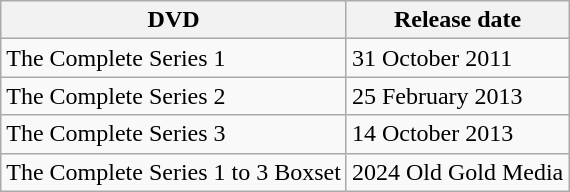<table class="wikitable">
<tr>
<th>DVD</th>
<th>Release date</th>
</tr>
<tr>
<td>The Complete Series 1</td>
<td>31 October 2011</td>
</tr>
<tr>
<td>The Complete Series 2</td>
<td>25 February 2013</td>
</tr>
<tr>
<td>The Complete Series 3</td>
<td>14 October 2013</td>
</tr>
<tr>
<td>The Complete Series 1 to 3 Boxset</td>
<td>2024 Old Gold Media</td>
</tr>
</table>
